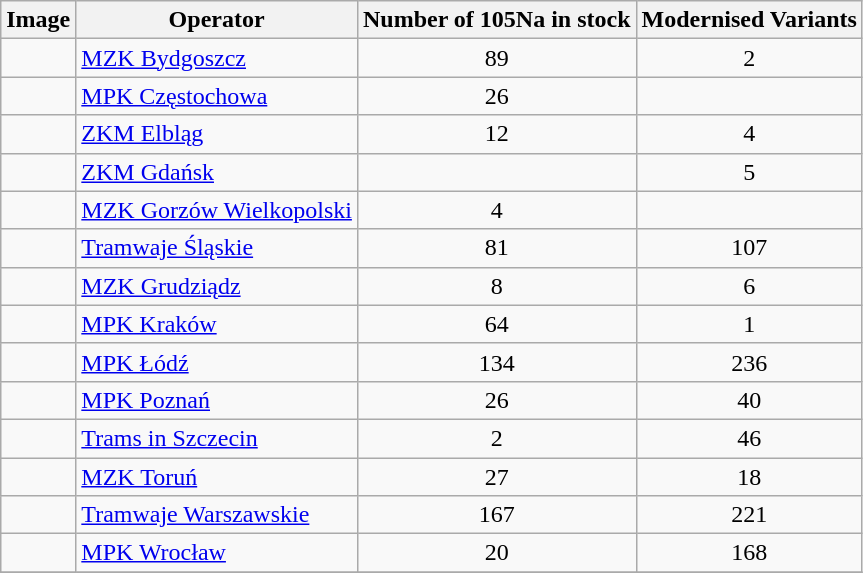<table class="wikitable" style="text-align:center">
<tr>
<th><strong>Image</strong></th>
<th><strong>Operator</strong></th>
<th><strong>Number of 105Na in stock</strong></th>
<th>Modernised Variants</th>
</tr>
<tr>
<td></td>
<td align="left"><a href='#'>MZK Bydgoszcz</a></td>
<td>89</td>
<td>2</td>
</tr>
<tr>
<td></td>
<td align="left"><a href='#'>MPK Częstochowa</a></td>
<td>26</td>
<td></td>
</tr>
<tr>
<td></td>
<td align="left"><a href='#'>ZKM Elbląg</a></td>
<td>12</td>
<td>4</td>
</tr>
<tr>
<td></td>
<td align="left"><a href='#'>ZKM Gdańsk</a></td>
<td></td>
<td>5</td>
</tr>
<tr>
<td></td>
<td align="left"><a href='#'>MZK Gorzów Wielkopolski</a></td>
<td>4</td>
<td></td>
</tr>
<tr>
<td></td>
<td align="left"><a href='#'>Tramwaje Śląskie</a></td>
<td>81</td>
<td>107</td>
</tr>
<tr>
<td></td>
<td align="left"><a href='#'>MZK Grudziądz</a></td>
<td>8</td>
<td>6</td>
</tr>
<tr>
<td></td>
<td align="left"><a href='#'>MPK Kraków</a></td>
<td>64</td>
<td>1</td>
</tr>
<tr>
<td></td>
<td align="left"><a href='#'>MPK Łódź</a></td>
<td>134</td>
<td>236</td>
</tr>
<tr>
<td></td>
<td align="left"><a href='#'>MPK Poznań</a></td>
<td>26</td>
<td>40</td>
</tr>
<tr>
<td></td>
<td align="left"><a href='#'>Trams in Szczecin</a></td>
<td>2</td>
<td>46</td>
</tr>
<tr>
<td></td>
<td align="left"><a href='#'>MZK Toruń</a></td>
<td>27</td>
<td>18</td>
</tr>
<tr>
<td></td>
<td align="left"><a href='#'>Tramwaje Warszawskie</a></td>
<td>167</td>
<td>221</td>
</tr>
<tr>
<td></td>
<td align="left"><a href='#'>MPK Wrocław</a></td>
<td>20</td>
<td>168</td>
</tr>
<tr>
</tr>
</table>
